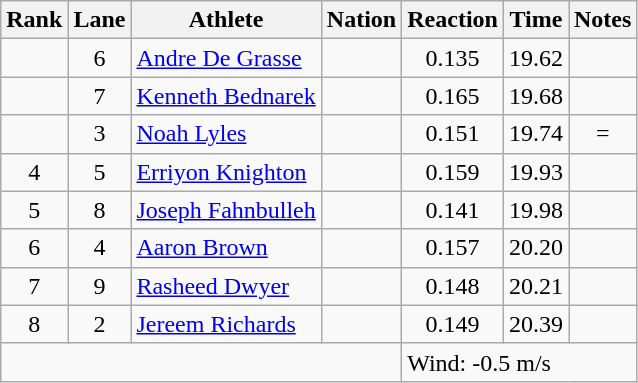<table class="wikitable sortable" style="text-align:center">
<tr>
<th>Rank</th>
<th>Lane</th>
<th>Athlete</th>
<th>Nation</th>
<th>Reaction</th>
<th>Time</th>
<th>Notes</th>
</tr>
<tr>
<td></td>
<td>6</td>
<td align="left"><a href='#'>Andre De Grasse</a></td>
<td align="left"></td>
<td>0.135</td>
<td>19.62</td>
<td></td>
</tr>
<tr>
<td></td>
<td>7</td>
<td align="left"><a href='#'>Kenneth Bednarek</a></td>
<td align="left"></td>
<td>0.165</td>
<td>19.68</td>
<td></td>
</tr>
<tr>
<td></td>
<td>3</td>
<td align="left"><a href='#'>Noah Lyles</a></td>
<td align="left"></td>
<td>0.151</td>
<td>19.74</td>
<td>=</td>
</tr>
<tr>
<td>4</td>
<td>5</td>
<td align="left"><a href='#'>Erriyon Knighton</a></td>
<td align="left"></td>
<td>0.159</td>
<td>19.93</td>
<td></td>
</tr>
<tr>
<td>5</td>
<td>8</td>
<td align="left"><a href='#'>Joseph Fahnbulleh</a></td>
<td align="left"></td>
<td>0.141</td>
<td>19.98</td>
<td></td>
</tr>
<tr>
<td>6</td>
<td>4</td>
<td align="left"><a href='#'>Aaron Brown</a></td>
<td align="left"></td>
<td>0.157</td>
<td>20.20</td>
<td></td>
</tr>
<tr>
<td>7</td>
<td>9</td>
<td align="left"><a href='#'>Rasheed Dwyer</a></td>
<td align="left"></td>
<td>0.148</td>
<td>20.21</td>
<td></td>
</tr>
<tr>
<td>8</td>
<td>2</td>
<td align="left"><a href='#'>Jereem Richards</a></td>
<td align="left"></td>
<td>0.149</td>
<td>20.39</td>
<td></td>
</tr>
<tr class="sortbottom">
<td colspan="4"></td>
<td colspan="3" style="text-align:left;">Wind: -0.5 m/s</td>
</tr>
</table>
